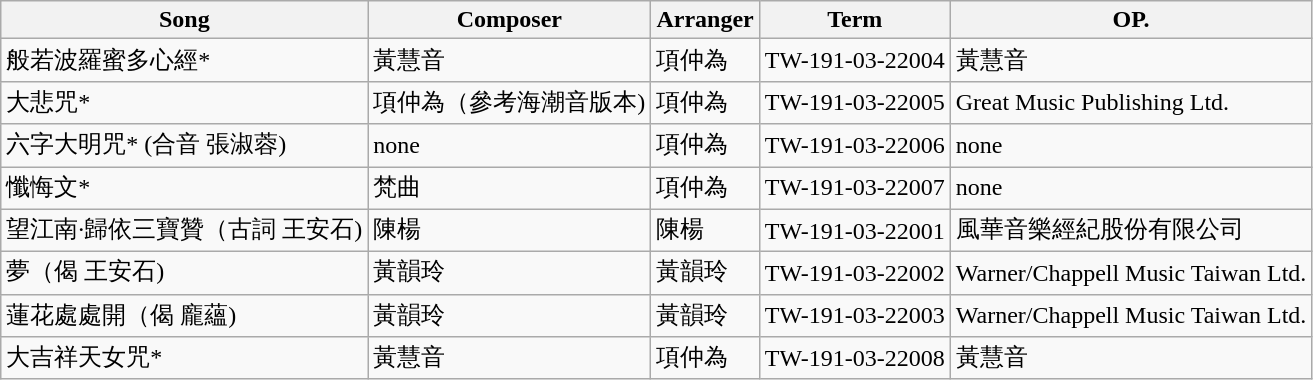<table class="wikitable">
<tr>
<th>Song</th>
<th>Composer</th>
<th>Arranger</th>
<th>Term</th>
<th>OP.</th>
</tr>
<tr>
<td>般若波羅蜜多心經*</td>
<td>黃慧音</td>
<td>項仲為</td>
<td>TW-191-03-22004</td>
<td>黃慧音</td>
</tr>
<tr>
<td>大悲咒*</td>
<td>項仲為（參考海潮音版本)</td>
<td>項仲為</td>
<td>TW-191-03-22005</td>
<td>Great Music Publishing Ltd.</td>
</tr>
<tr>
<td>六字大明咒* (合音 張淑蓉)</td>
<td>none</td>
<td>項仲為</td>
<td>TW-191-03-22006</td>
<td>none</td>
</tr>
<tr>
<td>懺悔文*</td>
<td>梵曲</td>
<td>項仲為</td>
<td>TW-191-03-22007</td>
<td>none</td>
</tr>
<tr>
<td>望江南·歸依三寶贊（古詞 王安石)</td>
<td>陳楊</td>
<td>陳楊</td>
<td>TW-191-03-22001</td>
<td>風華音樂經紀股份有限公司</td>
</tr>
<tr>
<td>夢（偈 王安石)</td>
<td>黃韻玲</td>
<td>黃韻玲</td>
<td>TW-191-03-22002</td>
<td>Warner/Chappell Music Taiwan Ltd.</td>
</tr>
<tr>
<td>蓮花處處開（偈 龐蘊)</td>
<td>黃韻玲</td>
<td>黃韻玲</td>
<td>TW-191-03-22003</td>
<td>Warner/Chappell Music Taiwan Ltd.</td>
</tr>
<tr>
<td>大吉祥天女咒*</td>
<td>黃慧音</td>
<td>項仲為</td>
<td>TW-191-03-22008</td>
<td>黃慧音</td>
</tr>
</table>
